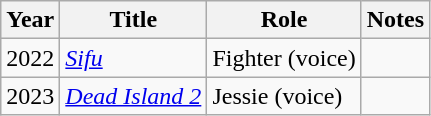<table class="wikitable sortable">
<tr>
<th>Year</th>
<th>Title</th>
<th>Role</th>
<th class="unsortable">Notes</th>
</tr>
<tr>
<td>2022</td>
<td><em><a href='#'>Sifu</a></em></td>
<td>Fighter (voice)</td>
<td></td>
</tr>
<tr>
<td>2023</td>
<td><em><a href='#'>Dead Island 2</a></em></td>
<td>Jessie (voice)</td>
<td></td>
</tr>
</table>
